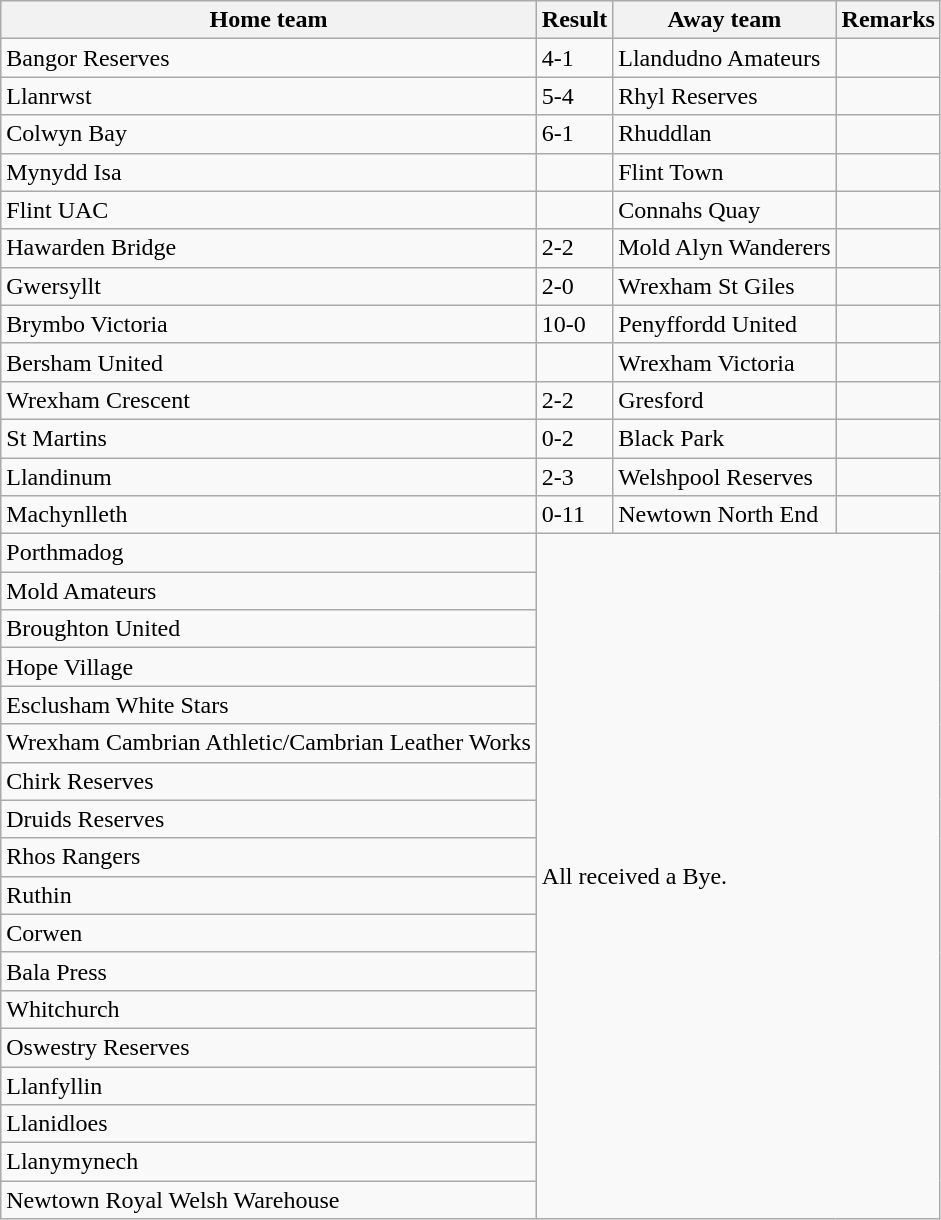<table class="wikitable">
<tr>
<th>Home team</th>
<th>Result</th>
<th>Away team</th>
<th>Remarks</th>
</tr>
<tr>
<td>Bangor Reserves</td>
<td>4-1</td>
<td>Llandudno Amateurs</td>
<td></td>
</tr>
<tr>
<td>Llanrwst</td>
<td>5-4</td>
<td>Rhyl Reserves</td>
<td></td>
</tr>
<tr>
<td>Colwyn Bay</td>
<td>6-1</td>
<td>Rhuddlan</td>
<td></td>
</tr>
<tr>
<td>Mynydd Isa</td>
<td></td>
<td>Flint Town</td>
<td></td>
</tr>
<tr>
<td>Flint UAC</td>
<td></td>
<td>Connahs Quay</td>
<td></td>
</tr>
<tr>
<td>Hawarden Bridge</td>
<td>2-2</td>
<td>Mold Alyn Wanderers</td>
<td></td>
</tr>
<tr>
<td>Gwersyllt</td>
<td>2-0</td>
<td>Wrexham St Giles</td>
<td></td>
</tr>
<tr>
<td>Brymbo Victoria</td>
<td>10-0</td>
<td>Penyffordd United</td>
<td></td>
</tr>
<tr>
<td>Bersham United</td>
<td></td>
<td>Wrexham Victoria</td>
<td></td>
</tr>
<tr>
<td>Wrexham Crescent</td>
<td>2-2</td>
<td>Gresford</td>
<td></td>
</tr>
<tr>
<td> St Martins</td>
<td>0-2</td>
<td>Black Park</td>
<td></td>
</tr>
<tr>
<td>Llandinum</td>
<td>2-3</td>
<td>Welshpool Reserves</td>
<td></td>
</tr>
<tr>
<td>Machynlleth</td>
<td>0-11</td>
<td>Newtown North End</td>
<td></td>
</tr>
<tr>
<td>Porthmadog</td>
<td colspan="3" rowspan="18">All received a Bye.</td>
</tr>
<tr>
<td>Mold Amateurs</td>
</tr>
<tr>
<td>Broughton United</td>
</tr>
<tr>
<td>Hope Village</td>
</tr>
<tr>
<td>Esclusham White Stars</td>
</tr>
<tr>
<td>Wrexham Cambrian Athletic/Cambrian Leather Works</td>
</tr>
<tr>
<td>Chirk Reserves</td>
</tr>
<tr>
<td>Druids Reserves</td>
</tr>
<tr>
<td>Rhos Rangers</td>
</tr>
<tr>
<td>Ruthin</td>
</tr>
<tr>
<td>Corwen</td>
</tr>
<tr>
<td>Bala Press</td>
</tr>
<tr>
<td> Whitchurch</td>
</tr>
<tr>
<td> Oswestry Reserves</td>
</tr>
<tr>
<td>Llanfyllin</td>
</tr>
<tr>
<td>Llanidloes</td>
</tr>
<tr>
<td>Llanymynech</td>
</tr>
<tr>
<td>Newtown Royal Welsh Warehouse</td>
</tr>
</table>
